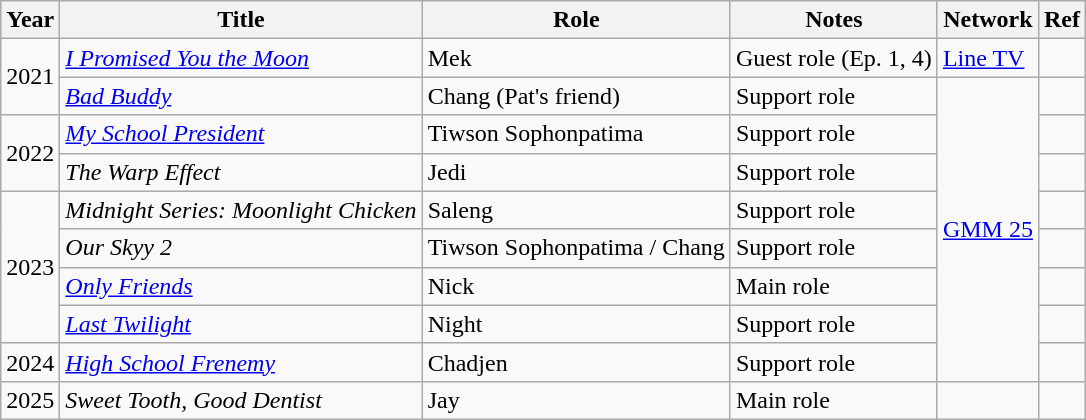<table class="wikitable">
<tr>
<th>Year</th>
<th>Title</th>
<th>Role</th>
<th>Notes</th>
<th>Network</th>
<th>Ref</th>
</tr>
<tr>
<td rowspan="2">2021</td>
<td><em><a href='#'>I Promised You the Moon</a></em></td>
<td>Mek</td>
<td>Guest role (Ep. 1, 4)</td>
<td><a href='#'>Line TV</a></td>
<td></td>
</tr>
<tr>
<td><em><a href='#'>Bad Buddy</a></em></td>
<td>Chang (Pat's friend)</td>
<td>Support role</td>
<td rowspan="8"><a href='#'>GMM 25</a></td>
<td></td>
</tr>
<tr>
<td rowspan="2">2022</td>
<td><em><a href='#'>My School President</a></em></td>
<td>Tiwson Sophonpatima</td>
<td>Support role</td>
<td></td>
</tr>
<tr>
<td><em>The Warp Effect</em></td>
<td>Jedi</td>
<td>Support role</td>
<td></td>
</tr>
<tr>
<td rowspan="4">2023</td>
<td><em>Midnight Series: Moonlight Chicken</em></td>
<td>Saleng</td>
<td>Support role</td>
<td></td>
</tr>
<tr>
<td><em>Our Skyy 2</em></td>
<td>Tiwson Sophonpatima / Chang</td>
<td>Support role</td>
<td></td>
</tr>
<tr>
<td><em><a href='#'>Only Friends</a></em></td>
<td>Nick</td>
<td>Main role</td>
<td></td>
</tr>
<tr>
<td><em><a href='#'>Last Twilight</a></em></td>
<td>Night</td>
<td>Support role</td>
<td></td>
</tr>
<tr>
<td>2024</td>
<td><em><a href='#'>High School Frenemy</a></em></td>
<td>Chadjen</td>
<td>Support role</td>
<td></td>
</tr>
<tr>
<td>2025</td>
<td><em>Sweet Tooth, Good Dentist</em></td>
<td>Jay</td>
<td>Main role</td>
<td></td>
<td></td>
</tr>
</table>
